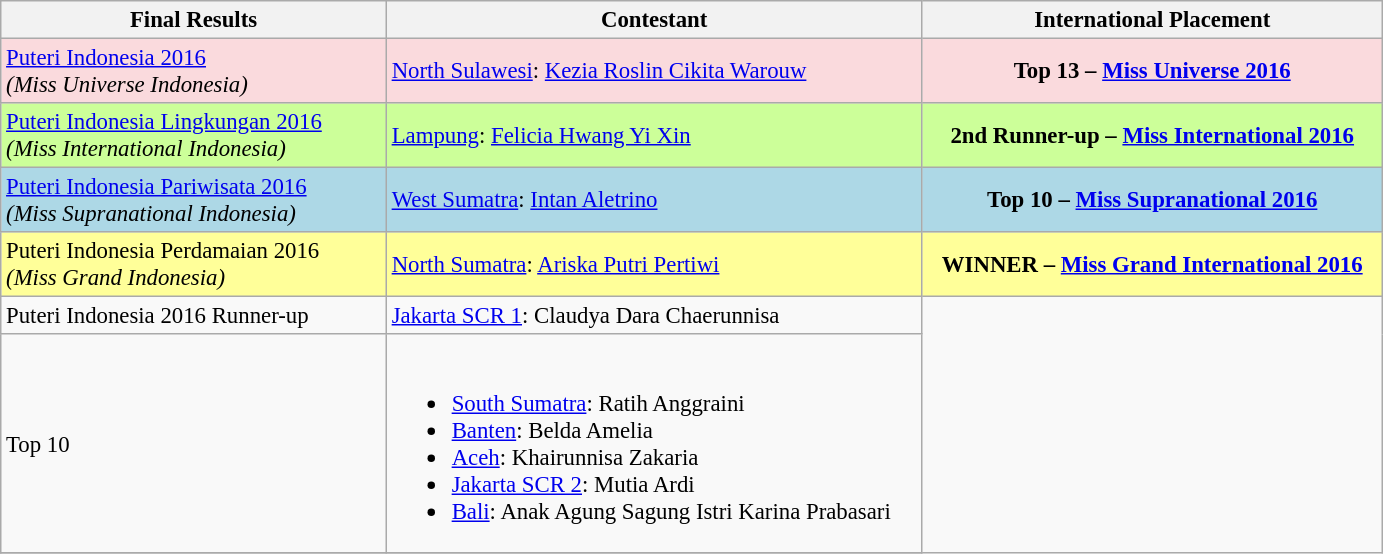<table class="wikitable sortable" style="font-size:95%;">
<tr>
<th width="250">Final Results</th>
<th width="350">Contestant</th>
<th width="300">International Placement</th>
</tr>
<tr>
<td style="background:#fadadd;"><a href='#'>Puteri Indonesia 2016</a><br><em>(Miss Universe Indonesia)</em></td>
<td style="background:#fadadd;"> <a href='#'>North Sulawesi</a>: <a href='#'>Kezia Roslin Cikita Warouw</a></td>
<th style="background:#fadadd;">Top 13 – <a href='#'>Miss Universe 2016</a></th>
</tr>
<tr>
<td style="background:#ccff99;"><a href='#'>Puteri Indonesia Lingkungan 2016</a><br><em>(Miss International Indonesia)</em></td>
<td style="background:#ccff99;">  <a href='#'>Lampung</a>: <a href='#'>Felicia Hwang Yi Xin</a></td>
<th style="background:#ccff99;">2nd Runner-up – <a href='#'>Miss International 2016</a></th>
</tr>
<tr>
<td style="background:#ADD8E6;"><a href='#'>Puteri Indonesia Pariwisata 2016</a><br><em>(Miss Supranational Indonesia)</em></td>
<td style="background:#ADD8E6;"> <a href='#'>West Sumatra</a>: <a href='#'>Intan Aletrino</a></td>
<th style="background:#ADD8E6;">Top 10 – <a href='#'>Miss Supranational 2016</a></th>
</tr>
<tr>
<td style="background:#FFFF99;">Puteri Indonesia Perdamaian 2016<br><em>(Miss Grand Indonesia)</em></td>
<td style="background:#FFFF99;"> <a href='#'>North Sumatra</a>: <a href='#'>Ariska Putri Pertiwi</a></td>
<th style="background:#FFFF99;">WINNER – <a href='#'>Miss Grand International 2016</a></th>
</tr>
<tr>
<td>Puteri Indonesia 2016 Runner-up</td>
<td> <a href='#'>Jakarta SCR 1</a>: Claudya Dara Chaerunnisa</td>
</tr>
<tr>
<td>Top 10</td>
<td><br><ul><li> <a href='#'>South Sumatra</a>: Ratih Anggraini</li><li> <a href='#'>Banten</a>: Belda Amelia</li><li> <a href='#'>Aceh</a>: Khairunnisa Zakaria</li><li> <a href='#'>Jakarta SCR 2</a>: Mutia Ardi</li><li> <a href='#'>Bali</a>: Anak Agung Sagung Istri Karina Prabasari</li></ul></td>
</tr>
<tr>
</tr>
</table>
